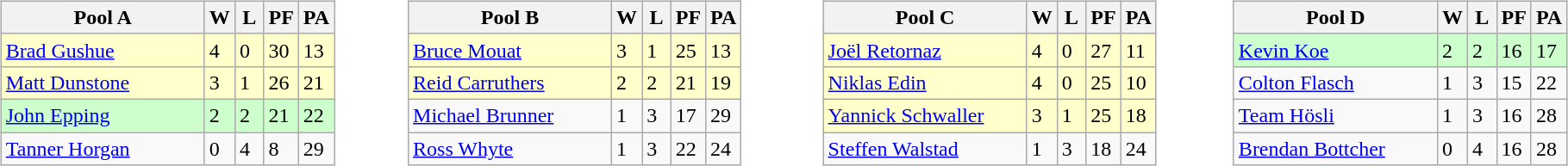<table>
<tr>
<td valign=top width=10%><br><table class=wikitable>
<tr>
<th width=150>Pool A</th>
<th width=15>W</th>
<th width=15>L</th>
<th width=15>PF</th>
<th width=15>PA</th>
</tr>
<tr bgcolor=#ffffcc>
<td> <a href='#'>Brad Gushue</a></td>
<td>4</td>
<td>0</td>
<td>30</td>
<td>13</td>
</tr>
<tr bgcolor=#ffffcc>
<td> <a href='#'>Matt Dunstone</a></td>
<td>3</td>
<td>1</td>
<td>26</td>
<td>21</td>
</tr>
<tr bgcolor=#ccffcc>
<td> <a href='#'>John Epping</a></td>
<td>2</td>
<td>2</td>
<td>21</td>
<td>22</td>
</tr>
<tr>
<td> <a href='#'>Tanner Horgan</a></td>
<td>0</td>
<td>4</td>
<td>8</td>
<td>29</td>
</tr>
</table>
</td>
<td valign=top width=10%><br><table class=wikitable>
<tr>
<th width=150>Pool B</th>
<th width=15>W</th>
<th width=15>L</th>
<th width=15>PF</th>
<th width=15>PA</th>
</tr>
<tr bgcolor=#ffffcc>
<td> <a href='#'>Bruce Mouat</a></td>
<td>3</td>
<td>1</td>
<td>25</td>
<td>13</td>
</tr>
<tr bgcolor=#ffffcc>
<td> <a href='#'>Reid Carruthers</a></td>
<td>2</td>
<td>2</td>
<td>21</td>
<td>19</td>
</tr>
<tr>
<td> <a href='#'>Michael Brunner</a></td>
<td>1</td>
<td>3</td>
<td>17</td>
<td>29</td>
</tr>
<tr>
<td> <a href='#'>Ross Whyte</a></td>
<td>1</td>
<td>3</td>
<td>22</td>
<td>24</td>
</tr>
</table>
</td>
<td valign=top width=10%><br><table class=wikitable>
<tr>
<th width=150>Pool C</th>
<th width=15>W</th>
<th width=15>L</th>
<th width=15>PF</th>
<th width=15>PA</th>
</tr>
<tr bgcolor=#ffffcc>
<td> <a href='#'>Joël Retornaz</a></td>
<td>4</td>
<td>0</td>
<td>27</td>
<td>11</td>
</tr>
<tr bgcolor=#ffffcc>
<td> <a href='#'>Niklas Edin</a></td>
<td>4</td>
<td>0</td>
<td>25</td>
<td>10</td>
</tr>
<tr bgcolor=#ffffcc>
<td> <a href='#'>Yannick Schwaller</a></td>
<td>3</td>
<td>1</td>
<td>25</td>
<td>18</td>
</tr>
<tr>
<td> <a href='#'>Steffen Walstad</a></td>
<td>1</td>
<td>3</td>
<td>18</td>
<td>24</td>
</tr>
</table>
</td>
<td valign=top width=10%><br><table class=wikitable>
<tr>
<th width=150>Pool D</th>
<th width=15>W</th>
<th width=15>L</th>
<th width=15>PF</th>
<th width=15>PA</th>
</tr>
<tr bgcolor=#ccffcc>
<td> <a href='#'>Kevin Koe</a></td>
<td>2</td>
<td>2</td>
<td>16</td>
<td>17</td>
</tr>
<tr>
<td> <a href='#'>Colton Flasch</a></td>
<td>1</td>
<td>3</td>
<td>15</td>
<td>22</td>
</tr>
<tr>
<td> <a href='#'>Team Hösli</a></td>
<td>1</td>
<td>3</td>
<td>16</td>
<td>28</td>
</tr>
<tr>
<td> <a href='#'>Brendan Bottcher</a></td>
<td>0</td>
<td>4</td>
<td>16</td>
<td>28</td>
</tr>
</table>
</td>
</tr>
</table>
